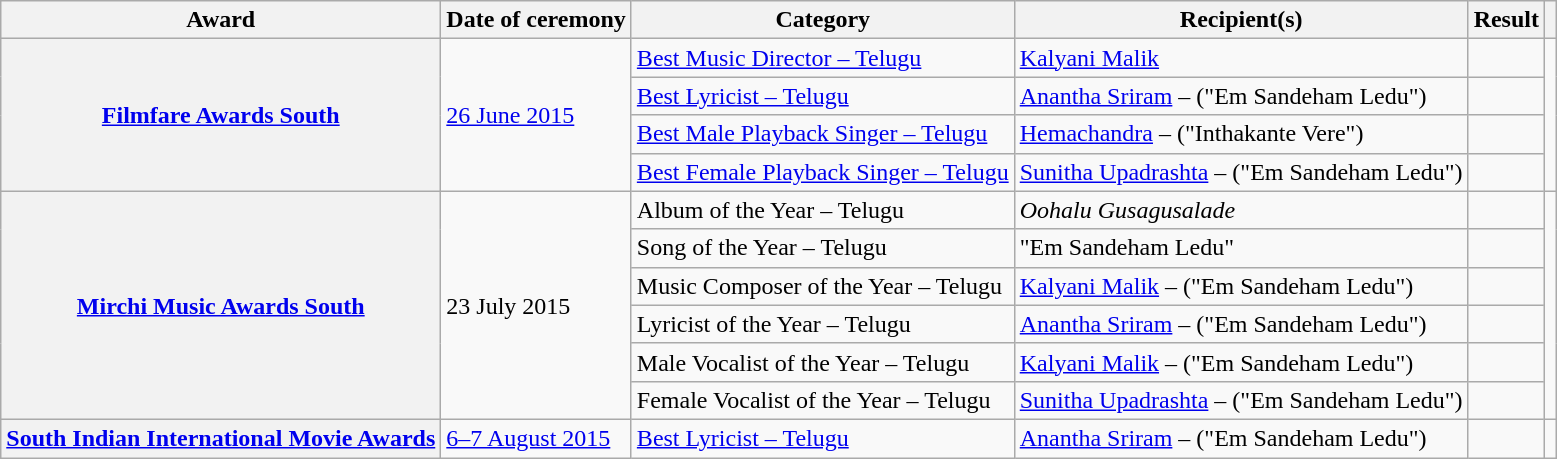<table class="wikitable plainrowheaders sortable">
<tr>
<th scope="col">Award</th>
<th scope="col">Date of ceremony</th>
<th scope="col">Category</th>
<th scope="col">Recipient(s)</th>
<th scope="col" class="unsortable">Result</th>
<th scope="col" class="unsortable"></th>
</tr>
<tr>
<th scope="row" rowspan="4"><a href='#'>Filmfare Awards South</a></th>
<td rowspan="4"><a href='#'>26 June 2015</a></td>
<td><a href='#'>Best Music Director – Telugu</a></td>
<td><a href='#'>Kalyani Malik</a></td>
<td></td>
<td rowspan="4" style="text-align:center;"><br></td>
</tr>
<tr>
<td><a href='#'>Best Lyricist – Telugu</a></td>
<td><a href='#'>Anantha Sriram</a> – ("Em Sandeham Ledu")</td>
<td></td>
</tr>
<tr>
<td><a href='#'>Best Male Playback Singer – Telugu</a></td>
<td><a href='#'>Hemachandra</a> – ("Inthakante Vere")</td>
<td></td>
</tr>
<tr>
<td><a href='#'>Best Female Playback Singer – Telugu</a></td>
<td><a href='#'>Sunitha Upadrashta</a> – ("Em Sandeham Ledu")</td>
<td></td>
</tr>
<tr>
<th scope="row" rowspan="6"><a href='#'>Mirchi Music Awards South</a></th>
<td rowspan="6">23 July 2015</td>
<td>Album of the Year – Telugu</td>
<td><em>Oohalu Gusagusalade</em></td>
<td></td>
<td rowspan="6" style="text-align:center;"><br></td>
</tr>
<tr>
<td>Song of the Year – Telugu</td>
<td>"Em Sandeham Ledu"</td>
<td></td>
</tr>
<tr>
<td>Music Composer of the Year – Telugu</td>
<td><a href='#'>Kalyani Malik</a> – ("Em Sandeham Ledu")</td>
<td></td>
</tr>
<tr>
<td>Lyricist of the Year – Telugu</td>
<td><a href='#'>Anantha Sriram</a> – ("Em Sandeham Ledu")</td>
<td></td>
</tr>
<tr>
<td>Male Vocalist of the Year – Telugu</td>
<td><a href='#'>Kalyani Malik</a> – ("Em Sandeham Ledu")</td>
<td></td>
</tr>
<tr>
<td>Female Vocalist of the Year – Telugu</td>
<td><a href='#'>Sunitha Upadrashta</a> – ("Em Sandeham Ledu")</td>
<td></td>
</tr>
<tr>
<th scope="row"><a href='#'>South Indian International Movie Awards</a></th>
<td><a href='#'>6–7 August 2015</a></td>
<td><a href='#'>Best Lyricist – Telugu</a></td>
<td><a href='#'>Anantha Sriram</a> – ("Em Sandeham Ledu")</td>
<td></td>
<td style="text-align:center;"><br></td>
</tr>
</table>
